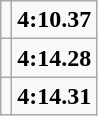<table class="wikitable">
<tr>
<td></td>
<td align=center><strong>4:10.37</strong></td>
</tr>
<tr>
<td></td>
<td align=center><strong>4:14.28</strong></td>
</tr>
<tr>
<td></td>
<td align=center><strong>4:14.31</strong></td>
</tr>
</table>
